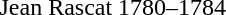<table>
<tr>
<td>Jean Rascat</td>
<td>1780–1784</td>
</tr>
</table>
